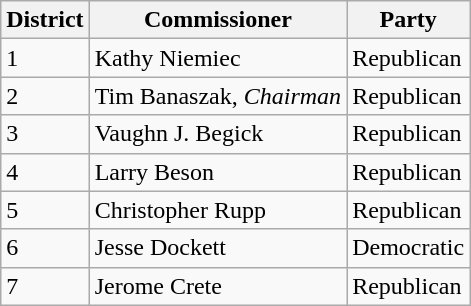<table class=wikitable>
<tr>
<th><strong>District</strong></th>
<th>Commissioner</th>
<th>Party</th>
</tr>
<tr>
<td>1</td>
<td>Kathy Niemiec</td>
<td>Republican</td>
</tr>
<tr>
<td>2</td>
<td>Tim Banaszak, <em>Chairman</em></td>
<td>Republican</td>
</tr>
<tr>
<td>3</td>
<td>Vaughn J. Begick</td>
<td>Republican</td>
</tr>
<tr>
<td>4</td>
<td>Larry Beson</td>
<td>Republican</td>
</tr>
<tr>
<td>5</td>
<td>Christopher Rupp</td>
<td>Republican</td>
</tr>
<tr>
<td>6</td>
<td>Jesse Dockett</td>
<td>Democratic</td>
</tr>
<tr>
<td>7</td>
<td>Jerome Crete</td>
<td>Republican</td>
</tr>
</table>
